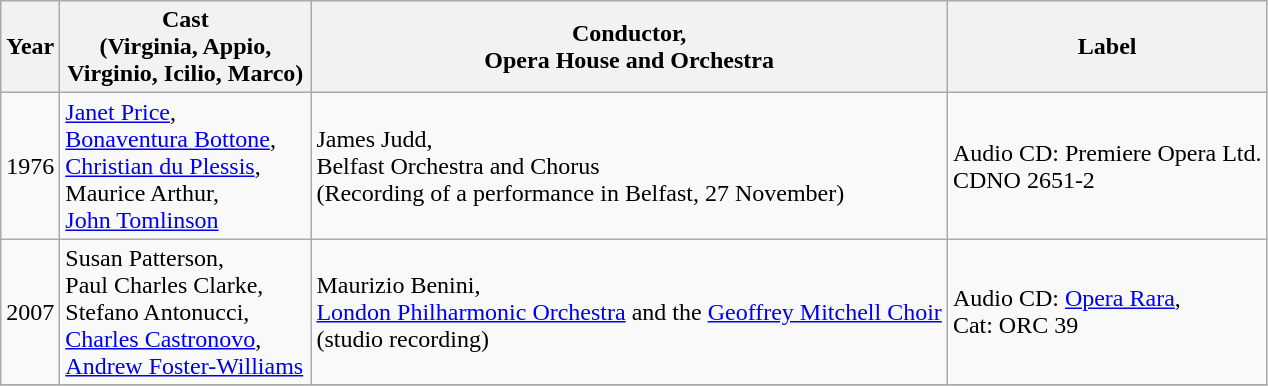<table class="wikitable">
<tr>
<th>Year</th>
<th width="160">Cast<br>(Virginia, Appio,<br>Virginio, Icilio, Marco)</th>
<th>Conductor,<br>Opera House and Orchestra</th>
<th>Label</th>
</tr>
<tr>
<td>1976</td>
<td><a href='#'>Janet Price</a>,<br><a href='#'>Bonaventura Bottone</a>,<br><a href='#'>Christian du Plessis</a>,<br>Maurice Arthur,<br><a href='#'>John Tomlinson</a></td>
<td>James Judd,<br>Belfast Orchestra and Chorus<br>(Recording of a performance in Belfast, 27 November)</td>
<td>Audio CD: Premiere Opera Ltd.<br>CDNO 2651-2</td>
</tr>
<tr>
<td>2007</td>
<td>Susan Patterson,<br>Paul Charles Clarke,<br>Stefano Antonucci,<br><a href='#'>Charles Castronovo</a>,<br><a href='#'>Andrew Foster-Williams</a></td>
<td>Maurizio Benini,<br><a href='#'>London Philharmonic Orchestra</a> and the <a href='#'>Geoffrey Mitchell Choir</a><br>(studio recording)</td>
<td>Audio CD: <a href='#'>Opera Rara</a>, <br>Cat: ORC 39<br></td>
</tr>
<tr>
</tr>
</table>
